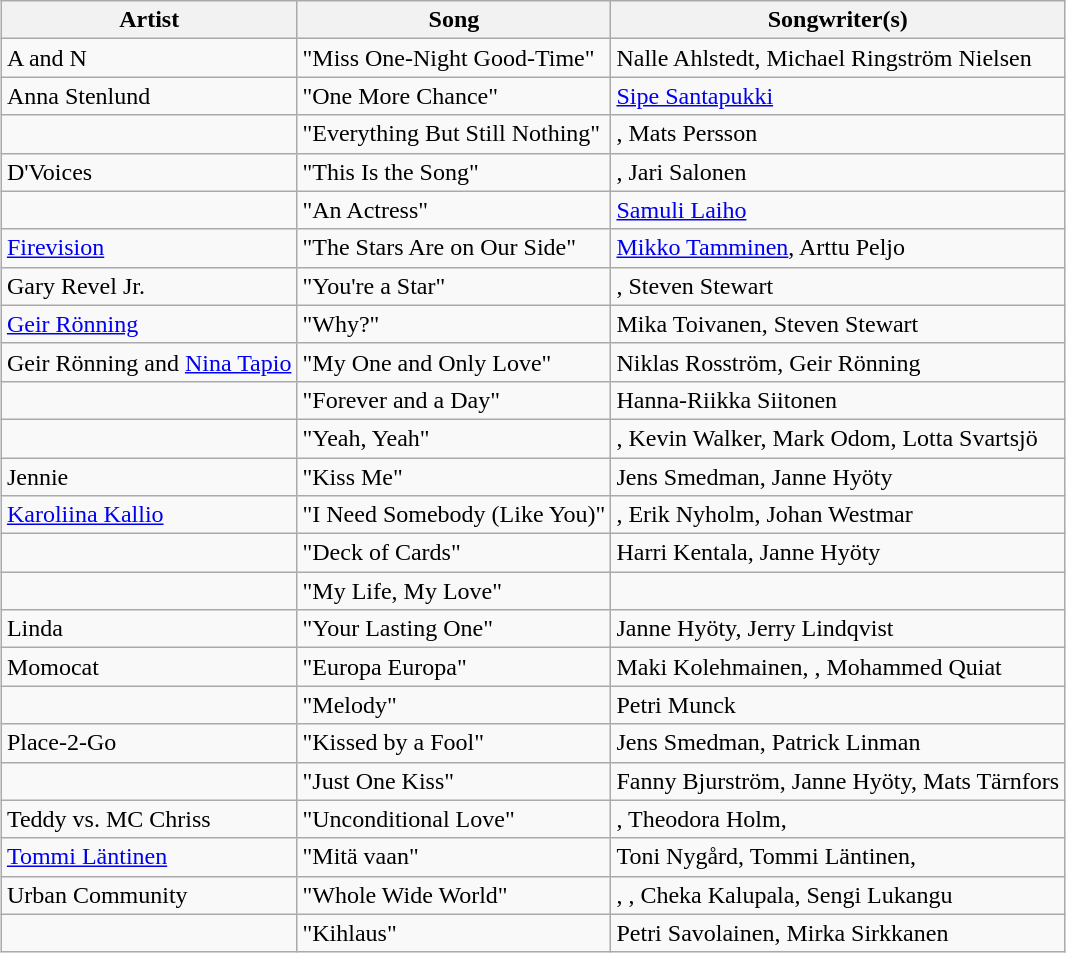<table class="sortable wikitable" style="margin: 1em auto 1em auto; text-align:left;">
<tr>
<th>Artist</th>
<th>Song</th>
<th>Songwriter(s)</th>
</tr>
<tr>
<td>A and N</td>
<td>"Miss One-Night Good-Time"</td>
<td>Nalle Ahlstedt, Michael Ringström Nielsen</td>
</tr>
<tr>
<td>Anna Stenlund</td>
<td>"One More Chance"</td>
<td><a href='#'>Sipe Santapukki</a></td>
</tr>
<tr>
<td></td>
<td>"Everything But Still Nothing"</td>
<td>, Mats Persson</td>
</tr>
<tr>
<td>D'Voices</td>
<td>"This Is the Song"</td>
<td>, Jari Salonen</td>
</tr>
<tr>
<td></td>
<td>"An Actress"</td>
<td><a href='#'>Samuli Laiho</a></td>
</tr>
<tr>
<td><a href='#'>Firevision</a></td>
<td>"The Stars Are on Our Side"</td>
<td><a href='#'>Mikko Tamminen</a>, Arttu Peljo</td>
</tr>
<tr>
<td>Gary Revel Jr.</td>
<td>"You're a Star"</td>
<td>, Steven Stewart</td>
</tr>
<tr>
<td><a href='#'>Geir Rönning</a></td>
<td>"Why?"</td>
<td>Mika Toivanen, Steven Stewart</td>
</tr>
<tr>
<td>Geir Rönning and <a href='#'>Nina Tapio</a></td>
<td>"My One and Only Love"</td>
<td>Niklas Rosström, Geir Rönning</td>
</tr>
<tr>
<td></td>
<td>"Forever and a Day"</td>
<td>Hanna-Riikka Siitonen</td>
</tr>
<tr>
<td></td>
<td>"Yeah, Yeah"</td>
<td>, Kevin Walker, Mark Odom, Lotta Svartsjö</td>
</tr>
<tr>
<td>Jennie</td>
<td>"Kiss Me"</td>
<td>Jens Smedman, Janne Hyöty</td>
</tr>
<tr>
<td><a href='#'>Karoliina Kallio</a></td>
<td>"I Need Somebody (Like You)"</td>
<td>, Erik Nyholm, Johan Westmar</td>
</tr>
<tr>
<td></td>
<td>"Deck of Cards"</td>
<td>Harri Kentala, Janne Hyöty</td>
</tr>
<tr>
<td></td>
<td>"My Life, My Love"</td>
<td></td>
</tr>
<tr>
<td>Linda</td>
<td>"Your Lasting One"</td>
<td>Janne Hyöty, Jerry Lindqvist</td>
</tr>
<tr>
<td>Momocat</td>
<td>"Europa Europa"</td>
<td>Maki Kolehmainen, , Mohammed Quiat</td>
</tr>
<tr>
<td></td>
<td>"Melody"</td>
<td>Petri Munck</td>
</tr>
<tr>
<td>Place-2-Go</td>
<td>"Kissed by a Fool"</td>
<td>Jens Smedman, Patrick Linman</td>
</tr>
<tr>
<td></td>
<td>"Just One Kiss"</td>
<td>Fanny Bjurström, Janne Hyöty, Mats Tärnfors</td>
</tr>
<tr>
<td>Teddy vs. MC Chriss</td>
<td>"Unconditional Love"</td>
<td>, Theodora Holm, </td>
</tr>
<tr>
<td><a href='#'>Tommi Läntinen</a></td>
<td>"Mitä vaan"</td>
<td>Toni Nygård, Tommi Läntinen, </td>
</tr>
<tr>
<td>Urban Community</td>
<td>"Whole Wide World"</td>
<td>, , Cheka Kalupala, Sengi Lukangu</td>
</tr>
<tr>
<td></td>
<td>"Kihlaus"</td>
<td>Petri Savolainen, Mirka Sirkkanen</td>
</tr>
</table>
